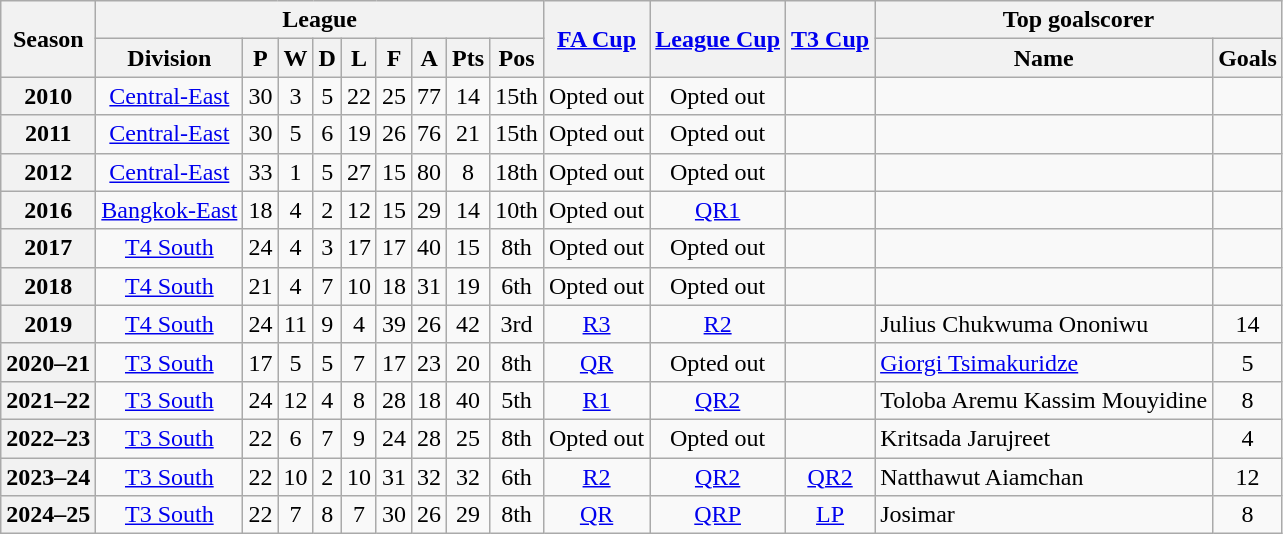<table class="wikitable" style="text-align: center">
<tr>
<th rowspan=2>Season</th>
<th colspan=9>League</th>
<th rowspan=2><a href='#'>FA Cup</a></th>
<th rowspan=2><a href='#'>League Cup</a></th>
<th rowspan=2><a href='#'>T3 Cup</a></th>
<th colspan=2>Top goalscorer</th>
</tr>
<tr>
<th>Division</th>
<th>P</th>
<th>W</th>
<th>D</th>
<th>L</th>
<th>F</th>
<th>A</th>
<th>Pts</th>
<th>Pos</th>
<th>Name</th>
<th>Goals</th>
</tr>
<tr>
<th>2010</th>
<td><a href='#'>Central-East</a></td>
<td>30</td>
<td>3</td>
<td>5</td>
<td>22</td>
<td>25</td>
<td>77</td>
<td>14</td>
<td>15th</td>
<td>Opted out</td>
<td>Opted out</td>
<td></td>
<td></td>
<td></td>
</tr>
<tr>
<th>2011</th>
<td><a href='#'>Central-East</a></td>
<td>30</td>
<td>5</td>
<td>6</td>
<td>19</td>
<td>26</td>
<td>76</td>
<td>21</td>
<td>15th</td>
<td>Opted out</td>
<td>Opted out</td>
<td></td>
<td></td>
<td></td>
</tr>
<tr>
<th>2012</th>
<td><a href='#'>Central-East</a></td>
<td>33</td>
<td>1</td>
<td>5</td>
<td>27</td>
<td>15</td>
<td>80</td>
<td>8</td>
<td>18th</td>
<td>Opted out</td>
<td>Opted out</td>
<td></td>
<td></td>
<td></td>
</tr>
<tr>
<th>2016</th>
<td><a href='#'>Bangkok-East</a></td>
<td>18</td>
<td>4</td>
<td>2</td>
<td>12</td>
<td>15</td>
<td>29</td>
<td>14</td>
<td>10th</td>
<td>Opted out</td>
<td><a href='#'>QR1</a></td>
<td></td>
<td></td>
<td></td>
</tr>
<tr>
<th>2017</th>
<td><a href='#'>T4 South</a></td>
<td>24</td>
<td>4</td>
<td>3</td>
<td>17</td>
<td>17</td>
<td>40</td>
<td>15</td>
<td>8th</td>
<td>Opted out</td>
<td>Opted out</td>
<td></td>
<td></td>
<td></td>
</tr>
<tr>
<th>2018</th>
<td><a href='#'>T4 South</a></td>
<td>21</td>
<td>4</td>
<td>7</td>
<td>10</td>
<td>18</td>
<td>31</td>
<td>19</td>
<td>6th</td>
<td>Opted out</td>
<td>Opted out</td>
<td></td>
<td></td>
<td></td>
</tr>
<tr>
<th>2019</th>
<td><a href='#'>T4 South</a></td>
<td>24</td>
<td>11</td>
<td>9</td>
<td>4</td>
<td>39</td>
<td>26</td>
<td>42</td>
<td>3rd</td>
<td><a href='#'>R3</a></td>
<td><a href='#'>R2</a></td>
<td></td>
<td align="left"> Julius Chukwuma Ononiwu</td>
<td>14</td>
</tr>
<tr>
<th>2020–21</th>
<td><a href='#'>T3 South</a></td>
<td>17</td>
<td>5</td>
<td>5</td>
<td>7</td>
<td>17</td>
<td>23</td>
<td>20</td>
<td>8th</td>
<td><a href='#'>QR</a></td>
<td>Opted out</td>
<td></td>
<td align="left"> <a href='#'>Giorgi Tsimakuridze</a></td>
<td>5</td>
</tr>
<tr>
<th>2021–22</th>
<td><a href='#'>T3 South</a></td>
<td>24</td>
<td>12</td>
<td>4</td>
<td>8</td>
<td>28</td>
<td>18</td>
<td>40</td>
<td>5th</td>
<td><a href='#'>R1</a></td>
<td><a href='#'>QR2</a></td>
<td></td>
<td align="left"> Toloba Aremu Kassim Mouyidine</td>
<td>8</td>
</tr>
<tr>
<th>2022–23</th>
<td><a href='#'>T3 South</a></td>
<td>22</td>
<td>6</td>
<td>7</td>
<td>9</td>
<td>24</td>
<td>28</td>
<td>25</td>
<td>8th</td>
<td>Opted out</td>
<td>Opted out</td>
<td></td>
<td align="left"> Kritsada Jarujreet</td>
<td>4</td>
</tr>
<tr>
<th>2023–24</th>
<td><a href='#'>T3 South</a></td>
<td>22</td>
<td>10</td>
<td>2</td>
<td>10</td>
<td>31</td>
<td>32</td>
<td>32</td>
<td>6th</td>
<td><a href='#'>R2</a></td>
<td><a href='#'>QR2</a></td>
<td><a href='#'>QR2</a></td>
<td align="left"> Natthawut Aiamchan</td>
<td>12</td>
</tr>
<tr>
<th>2024–25</th>
<td><a href='#'>T3 South</a></td>
<td>22</td>
<td>7</td>
<td>8</td>
<td>7</td>
<td>30</td>
<td>26</td>
<td>29</td>
<td>8th</td>
<td><a href='#'>QR</a></td>
<td><a href='#'>QRP</a></td>
<td><a href='#'>LP</a></td>
<td align="left"> Josimar</td>
<td>8</td>
</tr>
</table>
